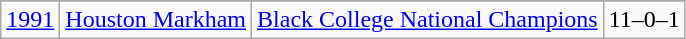<table class="wikitable">
<tr>
</tr>
<tr>
<td><a href='#'>1991</a></td>
<td><a href='#'>Houston Markham</a></td>
<td><a href='#'>Black College National Champions</a></td>
<td>11–0–1</td>
</tr>
</table>
